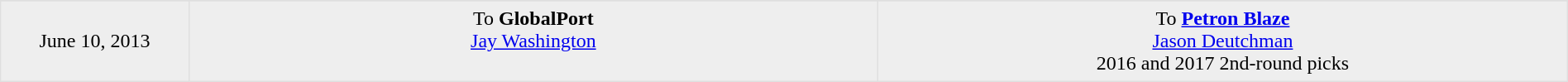<table border=1 style="border-collapse:collapse; text-align: center; width: 100%" bordercolor="#DFDFDF"  cellpadding="5">
<tr>
</tr>
<tr bgcolor="eeeeee">
<td style="width:12%">June 10, 2013</td>
<td style="width:44%" valign="top">To <strong>GlobalPort</strong><br><a href='#'>Jay Washington</a></td>
<td style="width:44%" valign="top">To <strong><a href='#'>Petron Blaze</a></strong><br><a href='#'>Jason Deutchman</a><br>2016 and 2017 2nd-round picks</td>
</tr>
</table>
